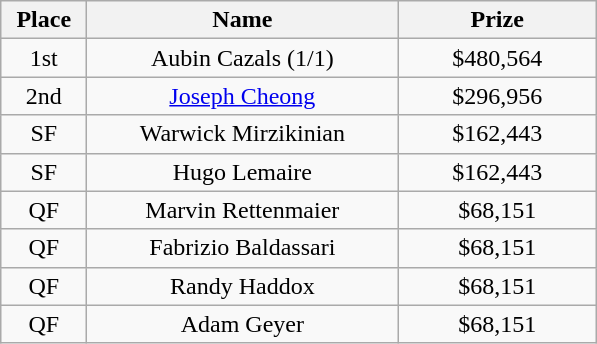<table class="wikitable">
<tr>
<th width="50">Place</th>
<th width="200">Name</th>
<th width="125">Prize</th>
</tr>
<tr>
<td align = "center">1st</td>
<td align = "center">Aubin Cazals (1/1)</td>
<td align = "center">$480,564</td>
</tr>
<tr>
<td align = "center">2nd</td>
<td align = "center"><a href='#'>Joseph Cheong</a></td>
<td align = "center">$296,956</td>
</tr>
<tr>
<td align = "center">SF</td>
<td align = "center">Warwick Mirzikinian</td>
<td align = "center">$162,443</td>
</tr>
<tr>
<td align = "center">SF</td>
<td align = "center">Hugo Lemaire</td>
<td align = "center">$162,443</td>
</tr>
<tr>
<td align = "center">QF</td>
<td align = "center">Marvin Rettenmaier</td>
<td align = "center">$68,151</td>
</tr>
<tr>
<td align = "center">QF</td>
<td align = "center">Fabrizio Baldassari</td>
<td align = "center">$68,151</td>
</tr>
<tr>
<td align = "center">QF</td>
<td align = "center">Randy Haddox</td>
<td align = "center">$68,151</td>
</tr>
<tr>
<td align = "center">QF</td>
<td align = "center">Adam Geyer</td>
<td align = "center">$68,151</td>
</tr>
</table>
